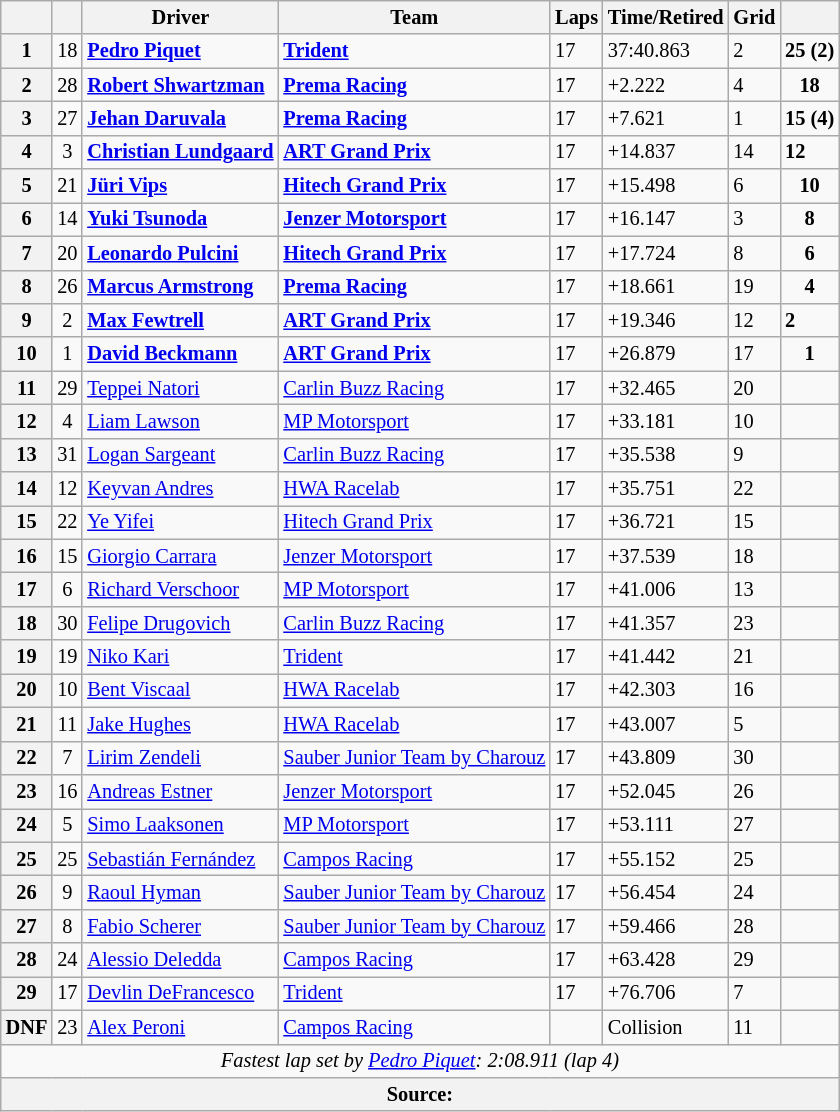<table class="wikitable" style="font-size:85%">
<tr>
<th></th>
<th></th>
<th>Driver</th>
<th>Team</th>
<th>Laps</th>
<th>Time/Retired</th>
<th>Grid</th>
<th></th>
</tr>
<tr>
<th>1</th>
<td align="center">18</td>
<td><strong> <a href='#'>Pedro Piquet</a></strong></td>
<td><a href='#'><strong>Trident</strong></a></td>
<td>17</td>
<td>37:40.863</td>
<td>2</td>
<td align="center"><strong>25 (2)</strong></td>
</tr>
<tr>
<th>2</th>
<td align="center">28</td>
<td><strong> <a href='#'>Robert Shwartzman</a></strong></td>
<td><a href='#'><strong>Prema Racing</strong></a></td>
<td>17</td>
<td>+2.222</td>
<td>4</td>
<td align="center"><strong>18</strong></td>
</tr>
<tr>
<th>3</th>
<td align="center">27</td>
<td><strong> <a href='#'>Jehan Daruvala</a></strong></td>
<td><a href='#'><strong>Prema Racing</strong></a></td>
<td>17</td>
<td>+7.621</td>
<td>1</td>
<td align="center"><strong>15 (4)</strong></td>
</tr>
<tr>
<th>4</th>
<td align="center">3</td>
<td><strong> <a href='#'>Christian Lundgaard</a></strong></td>
<td><strong><a href='#'>ART Grand Prix</a></strong></td>
<td>17</td>
<td>+14.837</td>
<td>14</td>
<td><strong>12</strong></td>
</tr>
<tr>
<th>5</th>
<td align="center">21</td>
<td><strong> <a href='#'>Jüri Vips</a></strong></td>
<td><strong><a href='#'>Hitech Grand Prix</a></strong></td>
<td>17</td>
<td>+15.498</td>
<td>6</td>
<td align="center"><strong>10</strong></td>
</tr>
<tr>
<th>6</th>
<td align="center">14</td>
<td><strong> <a href='#'>Yuki Tsunoda</a></strong></td>
<td><strong><a href='#'>Jenzer Motorsport</a></strong></td>
<td>17</td>
<td>+16.147</td>
<td>3</td>
<td align="center"><strong>8</strong></td>
</tr>
<tr>
<th>7</th>
<td align="center">20</td>
<td><strong> <a href='#'>Leonardo Pulcini</a></strong></td>
<td><strong><a href='#'>Hitech Grand Prix</a></strong></td>
<td>17</td>
<td>+17.724</td>
<td>8</td>
<td align="center"><strong>6</strong></td>
</tr>
<tr>
<th>8</th>
<td align="center">26</td>
<td><strong> <a href='#'>Marcus Armstrong</a></strong></td>
<td><a href='#'><strong>Prema Racing</strong></a></td>
<td>17</td>
<td>+18.661</td>
<td>19</td>
<td align="center"><strong>4</strong></td>
</tr>
<tr>
<th>9</th>
<td align="center">2</td>
<td><strong> <a href='#'>Max Fewtrell</a></strong></td>
<td><strong><a href='#'>ART Grand Prix</a></strong></td>
<td>17</td>
<td>+19.346</td>
<td>12</td>
<td><strong>2</strong></td>
</tr>
<tr>
<th>10</th>
<td align="center">1</td>
<td><strong> <a href='#'>David Beckmann</a></strong></td>
<td><strong><a href='#'>ART Grand Prix</a></strong></td>
<td>17</td>
<td>+26.879</td>
<td>17</td>
<td align="center"><strong>1</strong></td>
</tr>
<tr>
<th>11</th>
<td align="center">29</td>
<td> <a href='#'>Teppei Natori</a></td>
<td><a href='#'>Carlin Buzz Racing</a></td>
<td>17</td>
<td>+32.465</td>
<td>20</td>
<td align="center"></td>
</tr>
<tr>
<th>12</th>
<td align="center">4</td>
<td> <a href='#'>Liam Lawson</a></td>
<td><a href='#'>MP Motorsport</a></td>
<td>17</td>
<td>+33.181</td>
<td>10</td>
<td align="center"></td>
</tr>
<tr>
<th>13</th>
<td align="center">31</td>
<td> <a href='#'>Logan Sargeant</a></td>
<td><a href='#'>Carlin Buzz Racing</a></td>
<td>17</td>
<td>+35.538</td>
<td>9</td>
<td align="center"></td>
</tr>
<tr>
<th>14</th>
<td align="center">12</td>
<td> <a href='#'>Keyvan Andres</a></td>
<td><a href='#'>HWA Racelab</a></td>
<td>17</td>
<td>+35.751</td>
<td>22</td>
<td align="center"></td>
</tr>
<tr>
<th>15</th>
<td align="center">22</td>
<td> <a href='#'>Ye Yifei</a></td>
<td><a href='#'>Hitech Grand Prix</a></td>
<td>17</td>
<td>+36.721</td>
<td>15</td>
<td align="center"></td>
</tr>
<tr>
<th>16</th>
<td align="center">15</td>
<td> <a href='#'>Giorgio Carrara</a></td>
<td><a href='#'>Jenzer Motorsport</a></td>
<td>17</td>
<td>+37.539</td>
<td>18</td>
<td align="center"></td>
</tr>
<tr>
<th>17</th>
<td align="center">6</td>
<td> <a href='#'>Richard Verschoor</a></td>
<td><a href='#'>MP Motorsport</a></td>
<td>17</td>
<td>+41.006</td>
<td>13</td>
<td align="center"></td>
</tr>
<tr>
<th>18</th>
<td align="center">30</td>
<td> <a href='#'>Felipe Drugovich</a></td>
<td><a href='#'>Carlin Buzz Racing</a></td>
<td>17</td>
<td>+41.357</td>
<td>23</td>
<td align="center"></td>
</tr>
<tr>
<th>19</th>
<td align="center">19</td>
<td> <a href='#'>Niko Kari</a></td>
<td><a href='#'>Trident</a></td>
<td>17</td>
<td>+41.442</td>
<td>21</td>
<td align="center"></td>
</tr>
<tr>
<th>20</th>
<td align="center">10</td>
<td> <a href='#'>Bent Viscaal</a></td>
<td><a href='#'>HWA Racelab</a></td>
<td>17</td>
<td>+42.303</td>
<td>16</td>
<td align="center"></td>
</tr>
<tr>
<th>21</th>
<td align="center">11</td>
<td> <a href='#'>Jake Hughes</a></td>
<td><a href='#'>HWA Racelab</a></td>
<td>17</td>
<td>+43.007</td>
<td>5</td>
<td align="center"></td>
</tr>
<tr>
<th>22</th>
<td align="center">7</td>
<td> <a href='#'>Lirim Zendeli</a></td>
<td><a href='#'>Sauber Junior Team by Charouz</a></td>
<td>17</td>
<td>+43.809</td>
<td>30</td>
<td align="center"></td>
</tr>
<tr>
<th>23</th>
<td align="center">16</td>
<td> <a href='#'>Andreas Estner</a></td>
<td><a href='#'>Jenzer Motorsport</a></td>
<td>17</td>
<td>+52.045</td>
<td>26</td>
<td align="center"></td>
</tr>
<tr>
<th>24</th>
<td align="center">5</td>
<td> <a href='#'>Simo Laaksonen</a></td>
<td><a href='#'>MP Motorsport</a></td>
<td>17</td>
<td>+53.111</td>
<td>27</td>
<td align="center"></td>
</tr>
<tr>
<th>25</th>
<td align="center">25</td>
<td> <a href='#'>Sebastián Fernández</a></td>
<td><a href='#'>Campos Racing</a></td>
<td>17</td>
<td>+55.152</td>
<td>25</td>
<td align="center"></td>
</tr>
<tr>
<th>26</th>
<td align="center">9</td>
<td> <a href='#'>Raoul Hyman</a></td>
<td><a href='#'>Sauber Junior Team by Charouz</a></td>
<td>17</td>
<td>+56.454</td>
<td>24</td>
<td align="center"></td>
</tr>
<tr>
<th>27</th>
<td align="center">8</td>
<td> <a href='#'>Fabio Scherer</a></td>
<td><a href='#'>Sauber Junior Team by Charouz</a></td>
<td>17</td>
<td>+59.466</td>
<td>28</td>
<td align="center"></td>
</tr>
<tr>
<th>28</th>
<td align="center">24</td>
<td> <a href='#'>Alessio Deledda</a></td>
<td><a href='#'>Campos Racing</a></td>
<td>17</td>
<td>+63.428</td>
<td>29</td>
<td align="center"></td>
</tr>
<tr>
<th>29</th>
<td align="center">17</td>
<td> <a href='#'>Devlin DeFrancesco</a></td>
<td><a href='#'>Trident</a></td>
<td>17</td>
<td>+76.706</td>
<td>7</td>
<td align="center"></td>
</tr>
<tr>
<th>DNF</th>
<td align="center">23</td>
<td> <a href='#'>Alex Peroni</a></td>
<td><a href='#'>Campos Racing</a></td>
<td></td>
<td>Collision</td>
<td>11</td>
<td align="center"></td>
</tr>
<tr>
<td colspan="8" align="center"><em>Fastest lap set by <a href='#'>Pedro Piquet</a>: 2:08.911 (lap 4)</em></td>
</tr>
<tr>
<th colspan="8">Source:</th>
</tr>
</table>
